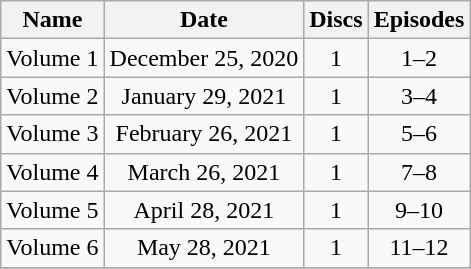<table class="wikitable" style="text-align:center;">
<tr>
<th>Name</th>
<th>Date</th>
<th>Discs</th>
<th>Episodes</th>
</tr>
<tr>
<td>Volume 1</td>
<td>December 25, 2020</td>
<td>1</td>
<td>1–2</td>
</tr>
<tr>
<td>Volume 2</td>
<td>January 29, 2021</td>
<td>1</td>
<td>3–4</td>
</tr>
<tr>
<td>Volume 3</td>
<td>February 26, 2021</td>
<td>1</td>
<td>5–6</td>
</tr>
<tr>
<td>Volume 4</td>
<td>March 26, 2021</td>
<td>1</td>
<td>7–8</td>
</tr>
<tr>
<td>Volume 5</td>
<td>April 28, 2021</td>
<td>1</td>
<td>9–10</td>
</tr>
<tr>
<td>Volume 6</td>
<td>May 28, 2021</td>
<td>1</td>
<td>11–12</td>
</tr>
<tr>
</tr>
</table>
